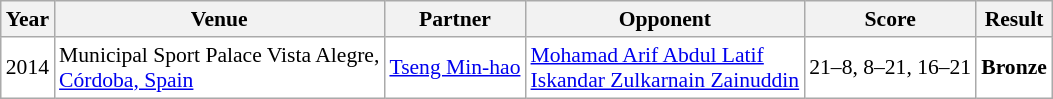<table class="sortable wikitable" style="font-size: 90%;">
<tr>
<th>Year</th>
<th>Venue</th>
<th>Partner</th>
<th>Opponent</th>
<th>Score</th>
<th>Result</th>
</tr>
<tr style="background:white">
<td align="center">2014</td>
<td align="left">Municipal Sport Palace Vista Alegre,<br><a href='#'>Córdoba, Spain</a></td>
<td align="left"> <a href='#'>Tseng Min-hao</a></td>
<td align="left"> <a href='#'>Mohamad Arif Abdul Latif</a><br> <a href='#'>Iskandar Zulkarnain Zainuddin</a></td>
<td align="left">21–8, 8–21, 16–21</td>
<td style="text-align:left; background:white"> <strong>Bronze</strong></td>
</tr>
</table>
